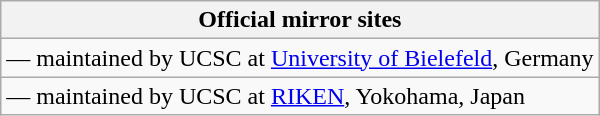<table class="wikitable">
<tr>
<th>Official mirror sites</th>
</tr>
<tr>
<td> — maintained by UCSC at <a href='#'>University of Bielefeld</a>, Germany</td>
</tr>
<tr>
<td> — maintained by UCSC at <a href='#'>RIKEN</a>, Yokohama, Japan</td>
</tr>
</table>
